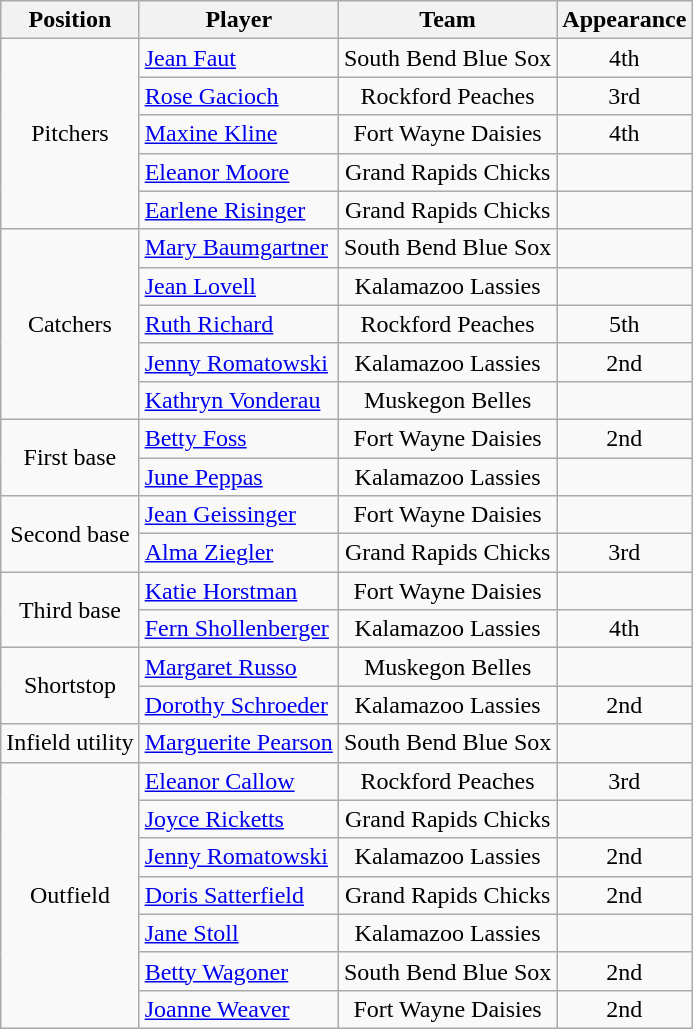<table class="wikitable">
<tr>
<th>Position</th>
<th align=left>Player</th>
<th>Team</th>
<th>Appearance</th>
</tr>
<tr align=center>
<td rowspan=5>Pitchers</td>
<td align=left><a href='#'>Jean Faut</a></td>
<td>South Bend Blue Sox</td>
<td>4th</td>
</tr>
<tr align=center>
<td align=left><a href='#'>Rose Gacioch</a></td>
<td>Rockford Peaches</td>
<td>3rd</td>
</tr>
<tr align=center>
<td align=left><a href='#'>Maxine Kline</a></td>
<td>Fort Wayne Daisies</td>
<td>4th</td>
</tr>
<tr align=center>
<td align=left><a href='#'>Eleanor Moore</a></td>
<td>Grand Rapids Chicks</td>
<td></td>
</tr>
<tr align=center>
<td align=left><a href='#'>Earlene Risinger</a></td>
<td>Grand Rapids Chicks</td>
<td></td>
</tr>
<tr align=center>
<td rowspan=5>Catchers</td>
<td align=left><a href='#'>Mary Baumgartner</a></td>
<td>South Bend Blue Sox</td>
<td></td>
</tr>
<tr align=center>
<td align=left><a href='#'>Jean Lovell</a></td>
<td>Kalamazoo Lassies</td>
<td></td>
</tr>
<tr align=center>
<td align=left><a href='#'>Ruth Richard</a></td>
<td>Rockford Peaches</td>
<td>5th</td>
</tr>
<tr align=center>
<td align=left><a href='#'>Jenny Romatowski</a></td>
<td>Kalamazoo Lassies</td>
<td>2nd</td>
</tr>
<tr align=center>
<td align=left><a href='#'>Kathryn Vonderau</a></td>
<td>Muskegon Belles</td>
<td></td>
</tr>
<tr align=center>
<td rowspan=2>First base</td>
<td align=left><a href='#'>Betty Foss</a></td>
<td>Fort Wayne Daisies</td>
<td>2nd</td>
</tr>
<tr align=center>
<td align=left><a href='#'>June Peppas</a></td>
<td>Kalamazoo Lassies</td>
<td></td>
</tr>
<tr align=center>
<td rowspan=2>Second base</td>
<td align=left><a href='#'>Jean Geissinger</a></td>
<td>Fort Wayne Daisies</td>
<td></td>
</tr>
<tr align=center>
<td align=left><a href='#'>Alma Ziegler</a></td>
<td>Grand Rapids Chicks</td>
<td>3rd</td>
</tr>
<tr align=center>
<td rowspan=2>Third base</td>
<td align=left><a href='#'>Katie Horstman</a></td>
<td>Fort Wayne Daisies</td>
<td></td>
</tr>
<tr align=center>
<td align=left><a href='#'>Fern Shollenberger</a></td>
<td>Kalamazoo Lassies</td>
<td>4th</td>
</tr>
<tr align=center>
<td rowspan=2>Shortstop</td>
<td align=left><a href='#'>Margaret Russo</a></td>
<td>Muskegon Belles</td>
<td></td>
</tr>
<tr align=center>
<td align=left><a href='#'>Dorothy Schroeder</a></td>
<td>Kalamazoo Lassies</td>
<td>2nd</td>
</tr>
<tr align=center>
<td>Infield utility</td>
<td align=left><a href='#'>Marguerite Pearson</a></td>
<td>South Bend Blue Sox</td>
<td></td>
</tr>
<tr align=center>
<td rowspan=7>Outfield</td>
<td align=left><a href='#'>Eleanor Callow</a></td>
<td>Rockford Peaches</td>
<td>3rd</td>
</tr>
<tr align=center>
<td align=left><a href='#'>Joyce Ricketts</a></td>
<td>Grand Rapids Chicks</td>
<td></td>
</tr>
<tr align=center>
<td align=left><a href='#'>Jenny Romatowski</a></td>
<td>Kalamazoo Lassies</td>
<td>2nd</td>
</tr>
<tr align=center>
<td align=left><a href='#'>Doris Satterfield</a></td>
<td>Grand Rapids Chicks</td>
<td>2nd</td>
</tr>
<tr align=center>
<td align=left><a href='#'>Jane Stoll</a></td>
<td>Kalamazoo Lassies</td>
<td></td>
</tr>
<tr align=center>
<td align=left><a href='#'>Betty Wagoner</a></td>
<td>South Bend Blue Sox</td>
<td>2nd</td>
</tr>
<tr align=center>
<td align=left><a href='#'>Joanne Weaver</a></td>
<td>Fort Wayne Daisies</td>
<td>2nd</td>
</tr>
</table>
